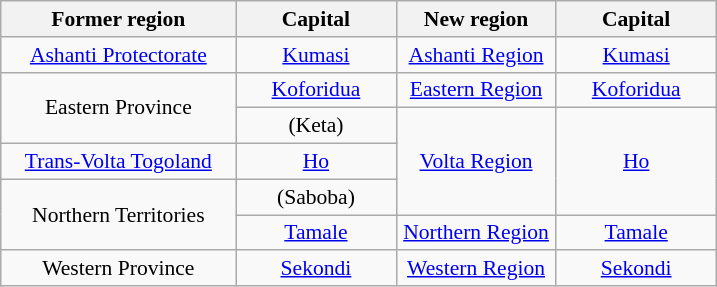<table class="wikitable" style="font-size:90%; text-align:center;">
<tr>
<th width=150>Former region</th>
<th width=100>Capital</th>
<th width=100>New region</th>
<th width=100>Capital</th>
</tr>
<tr>
<td><a href='#'>Ashanti Protectorate</a></td>
<td><a href='#'>Kumasi</a></td>
<td><a href='#'>Ashanti Region</a></td>
<td><a href='#'>Kumasi</a></td>
</tr>
<tr>
<td rowspan=2>Eastern Province</td>
<td><a href='#'>Koforidua</a></td>
<td><a href='#'>Eastern Region</a></td>
<td><a href='#'>Koforidua</a></td>
</tr>
<tr>
<td>(Keta)</td>
<td rowspan=3><a href='#'>Volta Region</a></td>
<td rowspan=3><a href='#'>Ho</a></td>
</tr>
<tr>
<td><a href='#'>Trans-Volta Togoland</a></td>
<td><a href='#'>Ho</a></td>
</tr>
<tr>
<td rowspan=2>Northern Territories</td>
<td>(Saboba)</td>
</tr>
<tr>
<td><a href='#'>Tamale</a></td>
<td><a href='#'>Northern Region</a></td>
<td><a href='#'>Tamale</a></td>
</tr>
<tr>
<td>Western Province</td>
<td><a href='#'>Sekondi</a></td>
<td><a href='#'>Western Region</a></td>
<td><a href='#'>Sekondi</a></td>
</tr>
</table>
